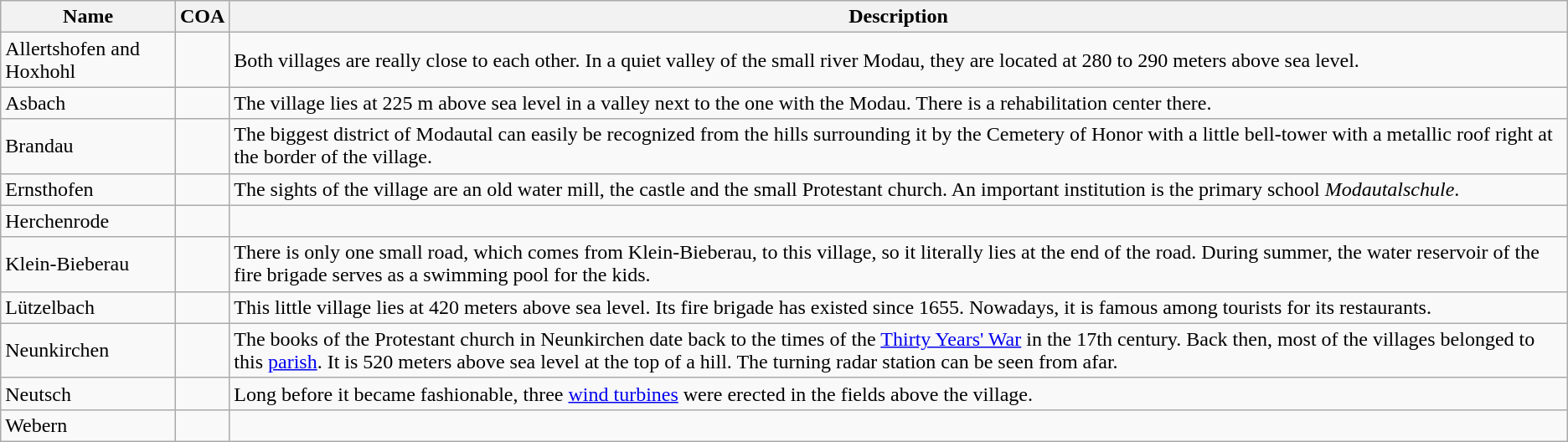<table class="wikitable sortable">
<tr>
<th>Name</th>
<th>COA</th>
<th>Description</th>
</tr>
<tr>
<td>Allertshofen and Hoxhohl</td>
<td></td>
<td>Both villages are really close to each other. In a quiet valley of the small river Modau, they are located at 280 to 290 meters above sea level.</td>
</tr>
<tr>
<td>Asbach</td>
<td></td>
<td>The village lies at 225 m above sea level in a valley next to the one with the Modau. There is a rehabilitation center there.</td>
</tr>
<tr>
<td>Brandau</td>
<td></td>
<td>The biggest district of Modautal can easily be recognized from the hills surrounding it by the Cemetery of Honor with a little bell-tower with a metallic roof right at the border of the village.</td>
</tr>
<tr>
<td>Ernsthofen</td>
<td></td>
<td>The sights of the village are an old water mill, the castle and the small Protestant church. An important institution is the primary school <em>Modautalschule</em>.</td>
</tr>
<tr>
<td>Herchenrode</td>
<td></td>
<td></td>
</tr>
<tr>
<td>Klein-Bieberau</td>
<td></td>
<td>There is only one small road, which comes from Klein-Bieberau, to this village, so it literally lies at the end of the road. During summer, the water reservoir of the fire brigade serves as a swimming pool for the kids.</td>
</tr>
<tr>
<td>Lützelbach</td>
<td></td>
<td>This little village lies at 420 meters above sea level. Its fire brigade has existed since 1655. Nowadays, it is famous among tourists for its restaurants.</td>
</tr>
<tr>
<td>Neunkirchen</td>
<td></td>
<td>The books of the Protestant church in Neunkirchen date back to the times of the <a href='#'>Thirty Years' War</a> in the 17th century. Back then, most of the villages belonged to this <a href='#'>parish</a>. It is 520 meters above sea level at the top of a hill. The turning radar station can be seen from afar.</td>
</tr>
<tr>
<td>Neutsch</td>
<td></td>
<td>Long before it became fashionable, three <a href='#'>wind turbines</a> were erected in the fields above the village.</td>
</tr>
<tr>
<td>Webern</td>
<td></td>
<td></td>
</tr>
</table>
